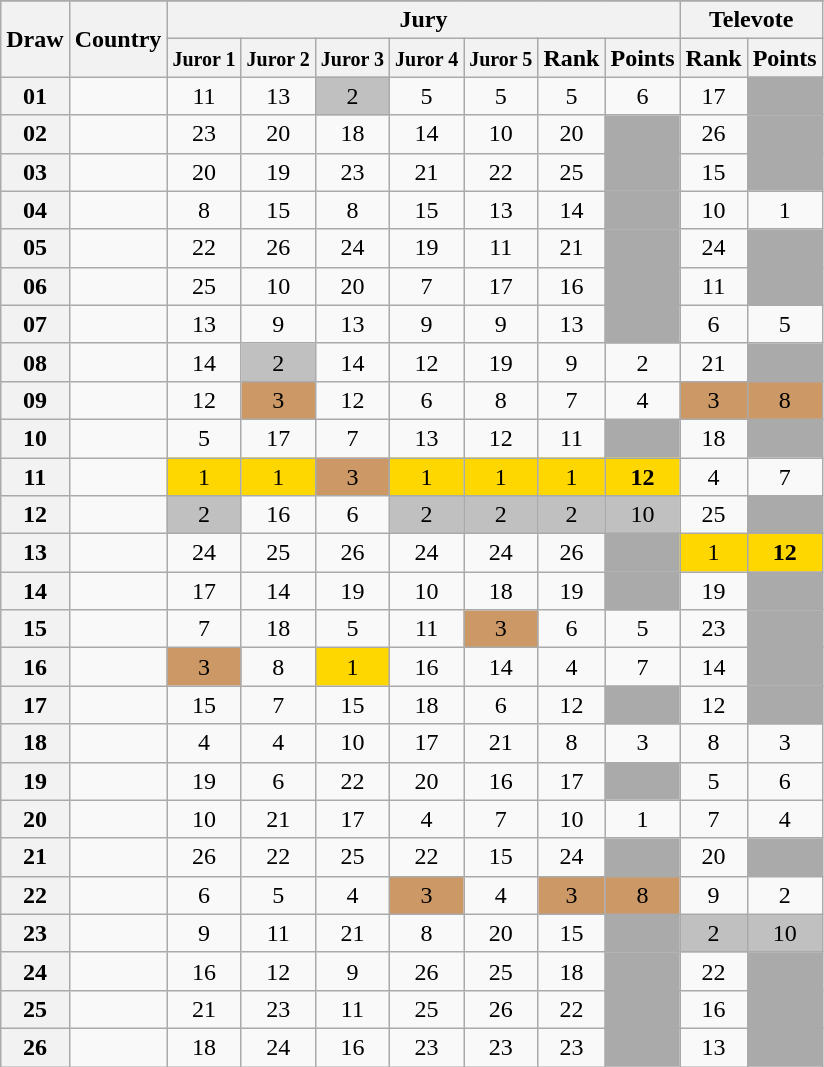<table class="sortable wikitable collapsible plainrowheaders" style="text-align:center;">
<tr>
</tr>
<tr>
<th scope="col" rowspan="2">Draw</th>
<th scope="col" rowspan="2">Country</th>
<th scope="col" colspan="7">Jury</th>
<th scope="col" colspan="2">Televote</th>
</tr>
<tr>
<th scope="col"><small>Juror 1</small></th>
<th scope="col"><small>Juror 2</small></th>
<th scope="col"><small>Juror 3</small></th>
<th scope="col"><small>Juror 4</small></th>
<th scope="col"><small>Juror 5</small></th>
<th scope="col">Rank</th>
<th scope="col">Points</th>
<th scope="col">Rank</th>
<th scope="col">Points</th>
</tr>
<tr>
<th scope="row" style="text-align:center;">01</th>
<td style="text-align:left;"></td>
<td>11</td>
<td>13</td>
<td style="background:silver;">2</td>
<td>5</td>
<td>5</td>
<td>5</td>
<td>6</td>
<td>17</td>
<td style="background:#AAAAAA;"></td>
</tr>
<tr>
<th scope="row" style="text-align:center;">02</th>
<td style="text-align:left;"></td>
<td>23</td>
<td>20</td>
<td>18</td>
<td>14</td>
<td>10</td>
<td>20</td>
<td style="background:#AAAAAA;"></td>
<td>26</td>
<td style="background:#AAAAAA;"></td>
</tr>
<tr>
<th scope="row" style="text-align:center;">03</th>
<td style="text-align:left;"></td>
<td>20</td>
<td>19</td>
<td>23</td>
<td>21</td>
<td>22</td>
<td>25</td>
<td style="background:#AAAAAA;"></td>
<td>15</td>
<td style="background:#AAAAAA;"></td>
</tr>
<tr>
<th scope="row" style="text-align:center;">04</th>
<td style="text-align:left;"></td>
<td>8</td>
<td>15</td>
<td>8</td>
<td>15</td>
<td>13</td>
<td>14</td>
<td style="background:#AAAAAA;"></td>
<td>10</td>
<td>1</td>
</tr>
<tr>
<th scope="row" style="text-align:center;">05</th>
<td style="text-align:left;"></td>
<td>22</td>
<td>26</td>
<td>24</td>
<td>19</td>
<td>11</td>
<td>21</td>
<td style="background:#AAAAAA;"></td>
<td>24</td>
<td style="background:#AAAAAA;"></td>
</tr>
<tr>
<th scope="row" style="text-align:center;">06</th>
<td style="text-align:left;"></td>
<td>25</td>
<td>10</td>
<td>20</td>
<td>7</td>
<td>17</td>
<td>16</td>
<td style="background:#AAAAAA;"></td>
<td>11</td>
<td style="background:#AAAAAA;"></td>
</tr>
<tr>
<th scope="row" style="text-align:center;">07</th>
<td style="text-align:left;"></td>
<td>13</td>
<td>9</td>
<td>13</td>
<td>9</td>
<td>9</td>
<td>13</td>
<td style="background:#AAAAAA;"></td>
<td>6</td>
<td>5</td>
</tr>
<tr>
<th scope="row" style="text-align:center;">08</th>
<td style="text-align:left;"></td>
<td>14</td>
<td style="background:silver;">2</td>
<td>14</td>
<td>12</td>
<td>19</td>
<td>9</td>
<td>2</td>
<td>21</td>
<td style="background:#AAAAAA;"></td>
</tr>
<tr>
<th scope="row" style="text-align:center;">09</th>
<td style="text-align:left;"></td>
<td>12</td>
<td style="background:#CC9966;">3</td>
<td>12</td>
<td>6</td>
<td>8</td>
<td>7</td>
<td>4</td>
<td style="background:#CC9966;">3</td>
<td style="background:#CC9966;">8</td>
</tr>
<tr>
<th scope="row" style="text-align:center;">10</th>
<td style="text-align:left;"></td>
<td>5</td>
<td>17</td>
<td>7</td>
<td>13</td>
<td>12</td>
<td>11</td>
<td style="background:#AAAAAA;"></td>
<td>18</td>
<td style="background:#AAAAAA;"></td>
</tr>
<tr>
<th scope="row" style="text-align:center;">11</th>
<td style="text-align:left;"></td>
<td style="background:gold;">1</td>
<td style="background:gold;">1</td>
<td style="background:#CC9966;">3</td>
<td style="background:gold;">1</td>
<td style="background:gold;">1</td>
<td style="background:gold;">1</td>
<td style="background:gold;"><strong>12</strong></td>
<td>4</td>
<td>7</td>
</tr>
<tr>
<th scope="row" style="text-align:center;">12</th>
<td style="text-align:left;"></td>
<td style="background:silver;">2</td>
<td>16</td>
<td>6</td>
<td style="background:silver;">2</td>
<td style="background:silver;">2</td>
<td style="background:silver;">2</td>
<td style="background:silver;">10</td>
<td>25</td>
<td style="background:#AAAAAA;"></td>
</tr>
<tr>
<th scope="row" style="text-align:center;">13</th>
<td style="text-align:left;"></td>
<td>24</td>
<td>25</td>
<td>26</td>
<td>24</td>
<td>24</td>
<td>26</td>
<td style="background:#AAAAAA;"></td>
<td style="background:gold;">1</td>
<td style="background:gold;"><strong>12</strong></td>
</tr>
<tr>
<th scope="row" style="text-align:center;">14</th>
<td style="text-align:left;"></td>
<td>17</td>
<td>14</td>
<td>19</td>
<td>10</td>
<td>18</td>
<td>19</td>
<td style="background:#AAAAAA;"></td>
<td>19</td>
<td style="background:#AAAAAA;"></td>
</tr>
<tr>
<th scope="row" style="text-align:center;">15</th>
<td style="text-align:left;"></td>
<td>7</td>
<td>18</td>
<td>5</td>
<td>11</td>
<td style="background:#CC9966;">3</td>
<td>6</td>
<td>5</td>
<td>23</td>
<td style="background:#AAAAAA;"></td>
</tr>
<tr>
<th scope="row" style="text-align:center;">16</th>
<td style="text-align:left;"></td>
<td style="background:#CC9966;">3</td>
<td>8</td>
<td style="background:gold;">1</td>
<td>16</td>
<td>14</td>
<td>4</td>
<td>7</td>
<td>14</td>
<td style="background:#AAAAAA;"></td>
</tr>
<tr>
<th scope="row" style="text-align:center;">17</th>
<td style="text-align:left;"></td>
<td>15</td>
<td>7</td>
<td>15</td>
<td>18</td>
<td>6</td>
<td>12</td>
<td style="background:#AAAAAA;"></td>
<td>12</td>
<td style="background:#AAAAAA;"></td>
</tr>
<tr>
<th scope="row" style="text-align:center;">18</th>
<td style="text-align:left;"></td>
<td>4</td>
<td>4</td>
<td>10</td>
<td>17</td>
<td>21</td>
<td>8</td>
<td>3</td>
<td>8</td>
<td>3</td>
</tr>
<tr>
<th scope="row" style="text-align:center;">19</th>
<td style="text-align:left;"></td>
<td>19</td>
<td>6</td>
<td>22</td>
<td>20</td>
<td>16</td>
<td>17</td>
<td style="background:#AAAAAA;"></td>
<td>5</td>
<td>6</td>
</tr>
<tr>
<th scope="row" style="text-align:center;">20</th>
<td style="text-align:left;"></td>
<td>10</td>
<td>21</td>
<td>17</td>
<td>4</td>
<td>7</td>
<td>10</td>
<td>1</td>
<td>7</td>
<td>4</td>
</tr>
<tr>
<th scope="row" style="text-align:center;">21</th>
<td style="text-align:left;"></td>
<td>26</td>
<td>22</td>
<td>25</td>
<td>22</td>
<td>15</td>
<td>24</td>
<td style="background:#AAAAAA;"></td>
<td>20</td>
<td style="background:#AAAAAA;"></td>
</tr>
<tr>
<th scope="row" style="text-align:center;">22</th>
<td style="text-align:left;"></td>
<td>6</td>
<td>5</td>
<td>4</td>
<td style="background:#CC9966;">3</td>
<td>4</td>
<td style="background:#CC9966;">3</td>
<td style="background:#CC9966;">8</td>
<td>9</td>
<td>2</td>
</tr>
<tr>
<th scope="row" style="text-align:center;">23</th>
<td style="text-align:left;"></td>
<td>9</td>
<td>11</td>
<td>21</td>
<td>8</td>
<td>20</td>
<td>15</td>
<td style="background:#AAAAAA;"></td>
<td style="background:silver;">2</td>
<td style="background:silver;">10</td>
</tr>
<tr>
<th scope="row" style="text-align:center;">24</th>
<td style="text-align:left;"></td>
<td>16</td>
<td>12</td>
<td>9</td>
<td>26</td>
<td>25</td>
<td>18</td>
<td style="background:#AAAAAA;"></td>
<td>22</td>
<td style="background:#AAAAAA;"></td>
</tr>
<tr>
<th scope="row" style="text-align:center;">25</th>
<td style="text-align:left;"></td>
<td>21</td>
<td>23</td>
<td>11</td>
<td>25</td>
<td>26</td>
<td>22</td>
<td style="background:#AAAAAA;"></td>
<td>16</td>
<td style="background:#AAAAAA;"></td>
</tr>
<tr>
<th scope="row" style="text-align:center;">26</th>
<td style="text-align:left;"></td>
<td>18</td>
<td>24</td>
<td>16</td>
<td>23</td>
<td>23</td>
<td>23</td>
<td style="background:#AAAAAA;"></td>
<td>13</td>
<td style="background:#AAAAAA;"></td>
</tr>
</table>
